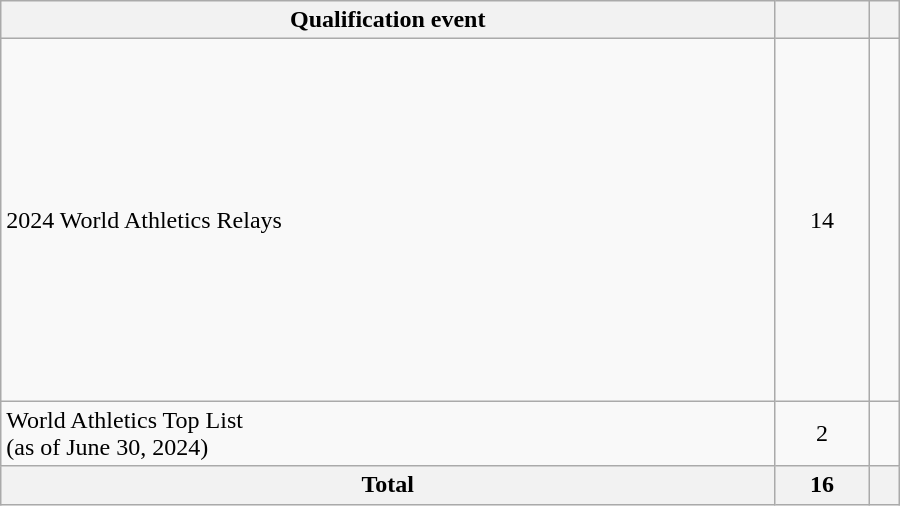<table class=wikitable style="text-align:left" width=600>
<tr>
<th>Qualification event</th>
<th></th>
<th></th>
</tr>
<tr>
<td>2024 World Athletics Relays</td>
<td align=center>14</td>
<td><br><br><br><br><br><br><br><br><br><br><br><br><br></td>
</tr>
<tr>
<td>World Athletics Top List<br>(as of June 30, 2024)</td>
<td align=center>2</td>
<td><br></td>
</tr>
<tr>
<th>Total</th>
<th>16</th>
<th></th>
</tr>
</table>
